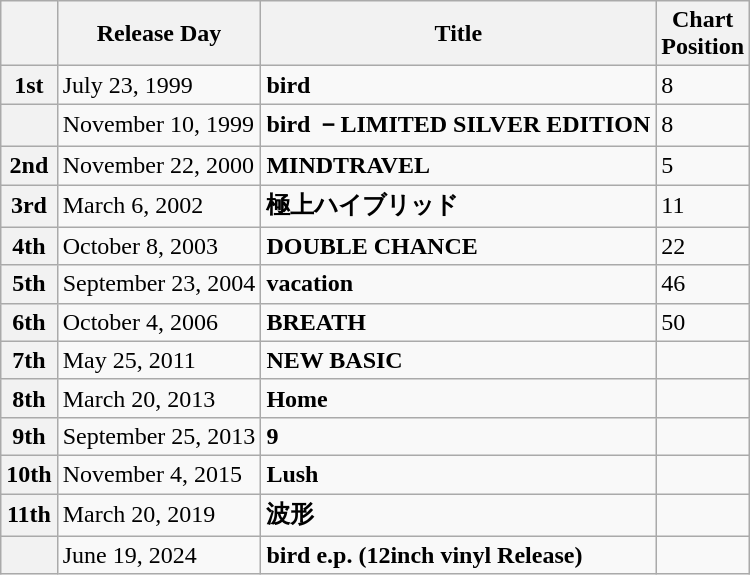<table class=wikitable>
<tr>
<th></th>
<th>Release Day</th>
<th>Title</th>
<th>Chart <br>Position</th>
</tr>
<tr>
<th>1st</th>
<td>July 23, 1999</td>
<td><strong>bird</strong></td>
<td>8</td>
</tr>
<tr>
<th></th>
<td>November 10, 1999</td>
<td><strong>bird －LIMITED SILVER EDITION</strong></td>
<td>8</td>
</tr>
<tr>
<th>2nd</th>
<td>November 22, 2000</td>
<td><strong>MINDTRAVEL</strong></td>
<td>5</td>
</tr>
<tr>
<th>3rd</th>
<td>March 6, 2002</td>
<td><strong>極上ハイブリッド</strong></td>
<td>11</td>
</tr>
<tr>
<th>4th</th>
<td>October 8, 2003</td>
<td><strong>DOUBLE CHANCE</strong></td>
<td>22</td>
</tr>
<tr>
<th>5th</th>
<td>September 23, 2004</td>
<td><strong>vacation</strong></td>
<td>46</td>
</tr>
<tr>
<th>6th</th>
<td>October 4, 2006</td>
<td><strong>BREATH</strong></td>
<td>50</td>
</tr>
<tr>
<th>7th</th>
<td>May 25, 2011</td>
<td><strong>NEW BASIC</strong></td>
<td></td>
</tr>
<tr>
<th>8th</th>
<td>March 20, 2013</td>
<td><strong>Home</strong></td>
<td></td>
</tr>
<tr>
<th>9th</th>
<td>September 25, 2013</td>
<td><strong>9</strong></td>
<td></td>
</tr>
<tr>
<th>10th</th>
<td>November 4, 2015</td>
<td><strong>Lush</strong></td>
<td></td>
</tr>
<tr>
<th>11th</th>
<td>March 20, 2019</td>
<td><strong>波形</strong></td>
<td></td>
</tr>
<tr>
<th></th>
<td>June 19, 2024</td>
<td><strong>bird e.p. (12inch vinyl Release)</strong></td>
<td></td>
</tr>
</table>
